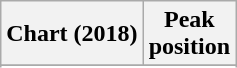<table class="wikitable sortable plainrowheaders" style="text-align:center">
<tr>
<th scope="col">Chart (2018)</th>
<th scope="col">Peak <br>position</th>
</tr>
<tr>
</tr>
<tr>
</tr>
<tr>
</tr>
<tr>
</tr>
</table>
